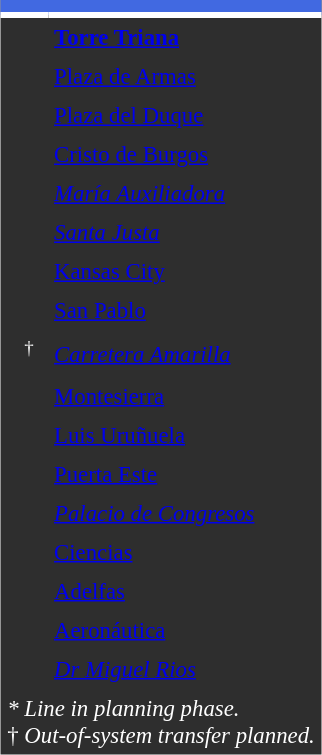<table align="center" border="0" cellpadding="4" cellspacing="0" style="background:#2E2E2E; border-collapse: collapse; font-size: 95%; color: #FFFFFF;">
<tr>
<td colspan="4" style="background:royalblue; font-size: 130%;border-bottom: 4px solid #FFFFFF;"></td>
</tr>
<tr>
<td></td>
<td style="padding:5px;"></td>
<td style="padding:0px;"></td>
<td><strong><a href='#'><span>Torre Triana</span></a></strong></td>
</tr>
<tr>
<td></td>
<td></td>
<td style="padding: 0px;"></td>
<td><a href='#'><span>Plaza de Armas</span></a></td>
</tr>
<tr>
<td></td>
<td></td>
<td style="padding: 0px;"></td>
<td><a href='#'><span>Plaza del Duque</span></a></td>
</tr>
<tr>
<td></td>
<td></td>
<td style="padding: 0px;"></td>
<td><a href='#'><span>Cristo de Burgos</span></a></td>
</tr>
<tr>
<td></td>
<td style="padding:5px;"></td>
<td style="padding: 0px;"></td>
<td><em><a href='#'><span>María Auxiliadora</span></a></em></td>
</tr>
<tr>
<td></td>
<td style="padding: 4px;"></td>
<td style="padding: 0px;"></td>
<td><em><a href='#'><span>Santa Justa</span></a></em></td>
</tr>
<tr>
<td></td>
<td></td>
<td style="padding: 0px;"></td>
<td><a href='#'><span>Kansas City</span></a></td>
</tr>
<tr>
<td></td>
<td></td>
<td style="padding: 0px;"></td>
<td><a href='#'><span>San Pablo</span></a></td>
</tr>
<tr>
<td></td>
<td style="padding:5px;"> <sup>†</sup></td>
<td style="padding: 0px;"></td>
<td><em><a href='#'><span>Carretera Amarilla</span></a></em></td>
</tr>
<tr>
<td></td>
<td></td>
<td style="padding: 0px;"></td>
<td><a href='#'><span>Montesierra</span></a></td>
</tr>
<tr>
<td></td>
<td></td>
<td style="padding: 0px;"></td>
<td><a href='#'><span>Luis Uruñuela</span></a></td>
</tr>
<tr>
<td></td>
<td></td>
<td style="padding: 0px;"></td>
<td><a href='#'><span>Puerta Este</span></a></td>
</tr>
<tr>
<td></td>
<td style="padding: 4px;"></td>
<td style="padding: 0px;"></td>
<td><em><a href='#'><span>Palacio de Congresos</span></a></em></td>
</tr>
<tr>
<td></td>
<td></td>
<td style="padding:0px;"></td>
<td><a href='#'><span>Ciencias</span></a></td>
</tr>
<tr>
<td></td>
<td></td>
<td style="padding: 0px;"></td>
<td><a href='#'><span>Adelfas</span></a></td>
</tr>
<tr>
<td></td>
<td></td>
<td style="padding: 0px;"></td>
<td><a href='#'><span>Aeronáutica</span></a></td>
</tr>
<tr>
<td></td>
<td></td>
<td style="padding: 0px;"></td>
<td><em><a href='#'><span>Dr Miguel Rios</span></a></em></td>
</tr>
<tr>
<td colspan="4"><span><em>* Line in planning phase.</em> <br> † <em>Out-of-system transfer planned.</em></span></td>
</tr>
</table>
